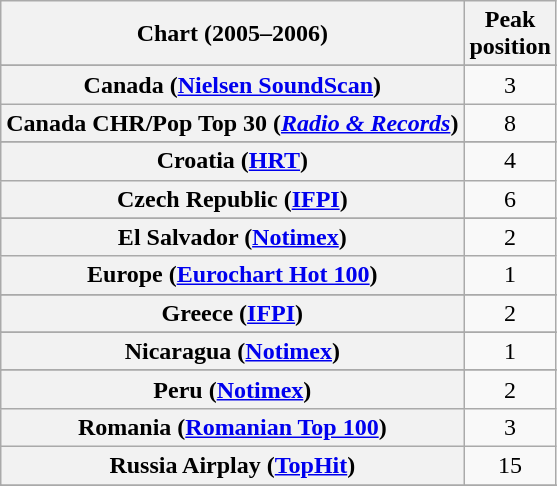<table class="wikitable sortable plainrowheaders" style="text-align:center">
<tr>
<th>Chart (2005–2006)</th>
<th>Peak<br>position</th>
</tr>
<tr>
</tr>
<tr>
</tr>
<tr>
</tr>
<tr>
</tr>
<tr>
<th scope="row">Canada (<a href='#'>Nielsen SoundScan</a>)</th>
<td>3</td>
</tr>
<tr>
<th scope="row">Canada CHR/Pop Top 30 (<em><a href='#'>Radio & Records</a></em>)</th>
<td>8</td>
</tr>
<tr>
</tr>
<tr>
<th scope="row">Croatia (<a href='#'>HRT</a>)</th>
<td>4</td>
</tr>
<tr>
<th scope="row">Czech Republic (<a href='#'>IFPI</a>)</th>
<td>6</td>
</tr>
<tr>
</tr>
<tr>
<th scope="row">El Salvador (<a href='#'>Notimex</a>)</th>
<td>2</td>
</tr>
<tr>
<th scope="row">Europe (<a href='#'>Eurochart Hot 100</a>)</th>
<td>1</td>
</tr>
<tr>
</tr>
<tr>
</tr>
<tr>
</tr>
<tr>
<th scope="row">Greece (<a href='#'>IFPI</a>)</th>
<td>2</td>
</tr>
<tr>
</tr>
<tr>
</tr>
<tr>
</tr>
<tr>
</tr>
<tr>
</tr>
<tr>
</tr>
<tr>
<th scope="row">Nicaragua (<a href='#'>Notimex</a>)</th>
<td>1</td>
</tr>
<tr>
</tr>
<tr>
</tr>
<tr>
<th scope="row">Peru (<a href='#'>Notimex</a>)</th>
<td>2</td>
</tr>
<tr>
<th scope="row">Romania (<a href='#'>Romanian Top 100</a>)</th>
<td>3</td>
</tr>
<tr>
<th scope="row">Russia Airplay (<a href='#'>TopHit</a>)</th>
<td>15</td>
</tr>
<tr>
</tr>
<tr>
</tr>
<tr>
</tr>
<tr>
</tr>
<tr>
</tr>
<tr>
</tr>
<tr>
</tr>
<tr>
</tr>
<tr>
</tr>
<tr>
</tr>
<tr>
</tr>
<tr>
</tr>
</table>
